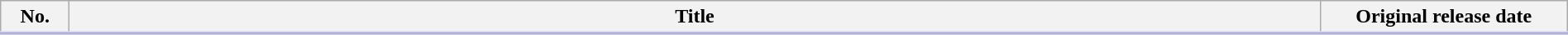<table class="wikitable" style="width:100%; margin:auto; background:#FFF;">
<tr style="border-bottom: 3px solid #CCF">
<th style="width:3em;">No.</th>
<th>Title</th>
<th style="width:12em;">Original release date</th>
</tr>
<tr>
</tr>
</table>
